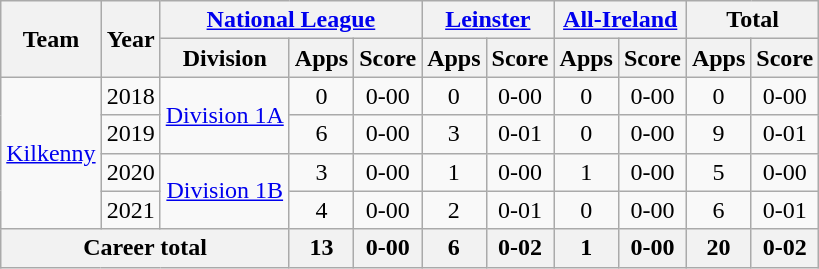<table class="wikitable" style="text-align:center">
<tr>
<th rowspan="2">Team</th>
<th rowspan="2">Year</th>
<th colspan="3"><a href='#'>National League</a></th>
<th colspan="2"><a href='#'>Leinster</a></th>
<th colspan="2"><a href='#'>All-Ireland</a></th>
<th colspan="2">Total</th>
</tr>
<tr>
<th>Division</th>
<th>Apps</th>
<th>Score</th>
<th>Apps</th>
<th>Score</th>
<th>Apps</th>
<th>Score</th>
<th>Apps</th>
<th>Score</th>
</tr>
<tr>
<td rowspan="4"><a href='#'>Kilkenny</a></td>
<td>2018</td>
<td rowspan="2"><a href='#'>Division 1A</a></td>
<td>0</td>
<td>0-00</td>
<td>0</td>
<td>0-00</td>
<td>0</td>
<td>0-00</td>
<td>0</td>
<td>0-00</td>
</tr>
<tr>
<td>2019</td>
<td>6</td>
<td>0-00</td>
<td>3</td>
<td>0-01</td>
<td>0</td>
<td>0-00</td>
<td>9</td>
<td>0-01</td>
</tr>
<tr>
<td>2020</td>
<td rowspan="2"><a href='#'>Division 1B</a></td>
<td>3</td>
<td>0-00</td>
<td>1</td>
<td>0-00</td>
<td>1</td>
<td>0-00</td>
<td>5</td>
<td>0-00</td>
</tr>
<tr>
<td>2021</td>
<td>4</td>
<td>0-00</td>
<td>2</td>
<td>0-01</td>
<td>0</td>
<td>0-00</td>
<td>6</td>
<td>0-01</td>
</tr>
<tr>
<th colspan="3">Career total</th>
<th>13</th>
<th>0-00</th>
<th>6</th>
<th>0-02</th>
<th>1</th>
<th>0-00</th>
<th>20</th>
<th>0-02</th>
</tr>
</table>
